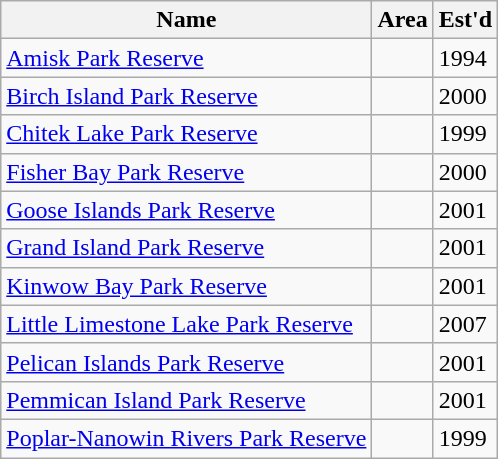<table class="sortable wikitable">
<tr>
<th>Name</th>
<th>Area</th>
<th>Est'd</th>
</tr>
<tr>
<td><a href='#'>Amisk Park Reserve</a></td>
<td></td>
<td>1994</td>
</tr>
<tr>
<td><a href='#'>Birch Island Park Reserve</a></td>
<td></td>
<td>2000</td>
</tr>
<tr>
<td><a href='#'>Chitek Lake Park Reserve</a></td>
<td></td>
<td>1999</td>
</tr>
<tr>
<td><a href='#'>Fisher Bay Park Reserve</a></td>
<td></td>
<td>2000</td>
</tr>
<tr>
<td><a href='#'>Goose Islands Park Reserve</a></td>
<td></td>
<td>2001</td>
</tr>
<tr>
<td><a href='#'>Grand Island Park Reserve</a></td>
<td></td>
<td>2001</td>
</tr>
<tr>
<td><a href='#'>Kinwow Bay Park Reserve</a></td>
<td></td>
<td>2001</td>
</tr>
<tr>
<td><a href='#'>Little Limestone Lake Park Reserve</a></td>
<td></td>
<td>2007</td>
</tr>
<tr>
<td><a href='#'>Pelican Islands Park Reserve</a></td>
<td></td>
<td>2001</td>
</tr>
<tr>
<td><a href='#'>Pemmican Island Park Reserve</a></td>
<td></td>
<td>2001</td>
</tr>
<tr>
<td><a href='#'>Poplar-Nanowin Rivers Park Reserve</a></td>
<td></td>
<td>1999</td>
</tr>
</table>
